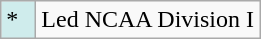<table class="wikitable">
<tr>
<td style="background:#CFECEC; width:1em">*</td>
<td>Led NCAA Division I</td>
</tr>
</table>
